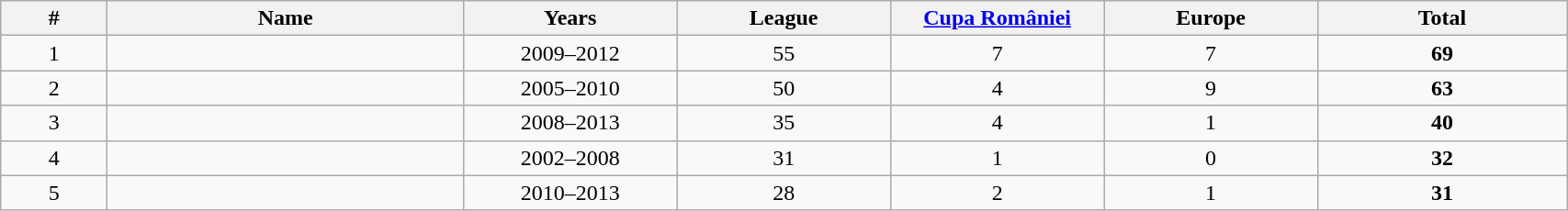<table class="wikitable sortable" style="text-align: center; width:90%">
<tr>
<th width=6%>#</th>
<th width=20%>Name</th>
<th width=12%>Years</th>
<th width=12%>League</th>
<th width=12%><a href='#'>Cupa României</a></th>
<th width=12%>Europe</th>
<th width=14%>Total</th>
</tr>
<tr>
<td>1</td>
<td style="text-align:left;"> </td>
<td>2009–2012</td>
<td>55</td>
<td>7</td>
<td>7</td>
<td><strong>69</strong></td>
</tr>
<tr>
<td>2</td>
<td style="text-align:left;"> </td>
<td>2005–2010</td>
<td>50</td>
<td>4</td>
<td>9</td>
<td><strong>63</strong></td>
</tr>
<tr>
<td>3</td>
<td style="text-align:left;"> </td>
<td>2008–2013</td>
<td>35</td>
<td>4</td>
<td>1</td>
<td><strong>40</strong></td>
</tr>
<tr>
<td>4</td>
<td style="text-align:left;"> </td>
<td>2002–2008</td>
<td>31</td>
<td>1</td>
<td>0</td>
<td><strong>32</strong></td>
</tr>
<tr>
<td>5</td>
<td style="text-align:left;"> </td>
<td>2010–2013</td>
<td>28</td>
<td>2</td>
<td>1</td>
<td><strong>31</strong></td>
</tr>
</table>
